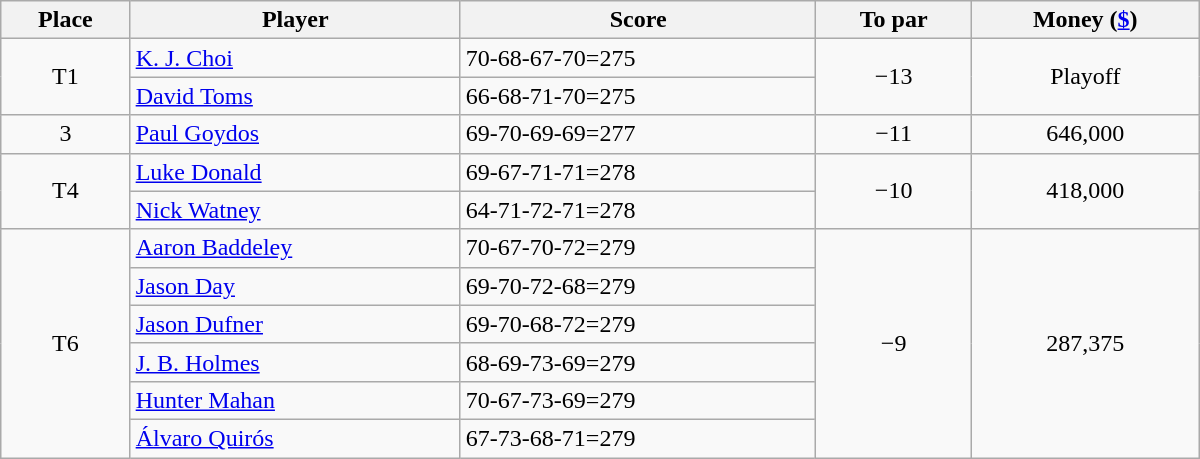<table class="wikitable" style="width:50em;margin-bottom:0;">
<tr>
<th>Place</th>
<th>Player</th>
<th>Score</th>
<th>To par</th>
<th>Money (<a href='#'>$</a>)</th>
</tr>
<tr>
<td rowspan=2 align=center>T1</td>
<td> <a href='#'>K. J. Choi</a></td>
<td>70-68-67-70=275</td>
<td rowspan=2 align=center>−13</td>
<td rowspan=2 align=center>Playoff</td>
</tr>
<tr>
<td> <a href='#'>David Toms</a></td>
<td>66-68-71-70=275</td>
</tr>
<tr>
<td align=center>3</td>
<td> <a href='#'>Paul Goydos</a></td>
<td>69-70-69-69=277</td>
<td align=center>−11</td>
<td align=center>646,000</td>
</tr>
<tr>
<td rowspan=2 align=center>T4</td>
<td> <a href='#'>Luke Donald</a></td>
<td>69-67-71-71=278</td>
<td rowspan=2 align=center>−10</td>
<td rowspan=2 align=center>418,000</td>
</tr>
<tr>
<td> <a href='#'>Nick Watney</a></td>
<td>64-71-72-71=278</td>
</tr>
<tr>
<td rowspan=6 align=center>T6</td>
<td> <a href='#'>Aaron Baddeley</a></td>
<td>70-67-70-72=279</td>
<td rowspan=6 align=center>−9</td>
<td rowspan=6 align=center>287,375</td>
</tr>
<tr>
<td> <a href='#'>Jason Day</a></td>
<td>69-70-72-68=279</td>
</tr>
<tr>
<td> <a href='#'>Jason Dufner</a></td>
<td>69-70-68-72=279</td>
</tr>
<tr>
<td> <a href='#'>J. B. Holmes</a></td>
<td>68-69-73-69=279</td>
</tr>
<tr>
<td> <a href='#'>Hunter Mahan</a></td>
<td>70-67-73-69=279</td>
</tr>
<tr>
<td> <a href='#'>Álvaro Quirós</a></td>
<td>67-73-68-71=279</td>
</tr>
</table>
